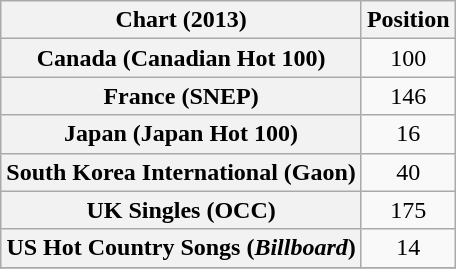<table class="wikitable sortable plainrowheaders" style="text-align:center;">
<tr>
<th scope="col">Chart (2013)</th>
<th scope="col">Position</th>
</tr>
<tr>
<th scope="row">Canada (Canadian Hot 100)</th>
<td>100</td>
</tr>
<tr>
<th scope="row">France (SNEP)</th>
<td>146</td>
</tr>
<tr>
<th scope="row">Japan (Japan Hot 100)</th>
<td>16</td>
</tr>
<tr>
<th scope="row">South Korea International (Gaon)</th>
<td>40</td>
</tr>
<tr>
<th scope="row">UK Singles (OCC)</th>
<td>175</td>
</tr>
<tr>
<th scope="row">US Hot Country Songs (<em>Billboard</em>)</th>
<td>14</td>
</tr>
<tr>
</tr>
</table>
